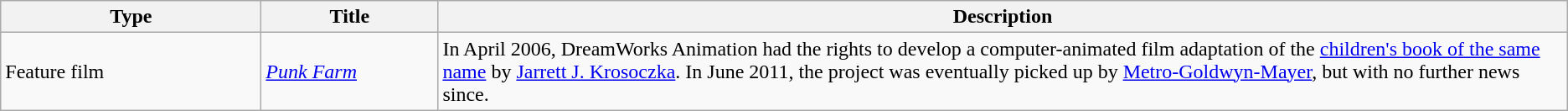<table class="wikitable">
<tr>
<th style="width:150pt;">Type</th>
<th style="width:100pt;">Title</th>
<th>Description</th>
</tr>
<tr>
<td>Feature film</td>
<td><em><a href='#'>Punk Farm</a></em></td>
<td>In April 2006, DreamWorks Animation had the rights to develop a computer-animated film adaptation of the <a href='#'>children's book of the same name</a> by <a href='#'>Jarrett J. Krosoczka</a>. In June 2011, the project was eventually picked up by <a href='#'>Metro-Goldwyn-Mayer</a>, but with no further news since.</td>
</tr>
</table>
